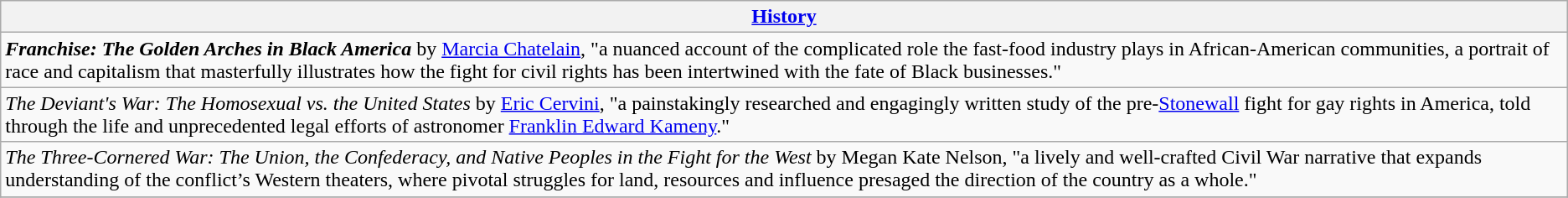<table class="wikitable" style="float:left; float:none;">
<tr>
<th><a href='#'>History</a></th>
</tr>
<tr>
<td><strong><em>Franchise: The Golden Arches in Black America</em></strong> by  <a href='#'>Marcia Chatelain</a>, "a nuanced account of the complicated role the fast-food industry plays in African-American communities, a portrait of race and capitalism that masterfully illustrates how the fight for civil rights has been intertwined with the fate of Black businesses."</td>
</tr>
<tr>
<td><em>The Deviant's War: The Homosexual vs. the United States</em> by <a href='#'>Eric Cervini</a>, "a painstakingly researched and engagingly written study of the pre-<a href='#'>Stonewall</a> fight for gay rights in America, told through the life and unprecedented legal efforts of astronomer <a href='#'>Franklin Edward Kameny</a>."</td>
</tr>
<tr>
<td><em>The Three-Cornered War: The Union, the Confederacy, and Native Peoples in the Fight for the West</em> by Megan Kate Nelson, "a lively and well-crafted Civil War narrative that expands understanding of the conflict’s Western theaters, where pivotal struggles for land, resources and influence presaged the direction of the country as a whole."</td>
</tr>
<tr>
</tr>
</table>
